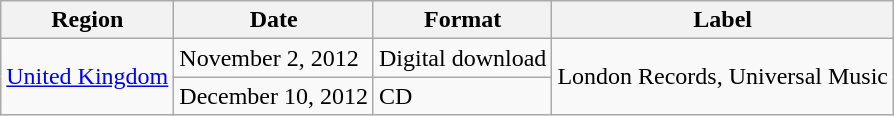<table class="wikitable">
<tr>
<th>Region</th>
<th>Date</th>
<th>Format</th>
<th>Label</th>
</tr>
<tr>
<td rowspan="2"><a href='#'>United Kingdom</a></td>
<td>November 2, 2012</td>
<td>Digital download</td>
<td rowspan="2">London Records, Universal Music</td>
</tr>
<tr>
<td>December 10, 2012</td>
<td>CD</td>
</tr>
</table>
